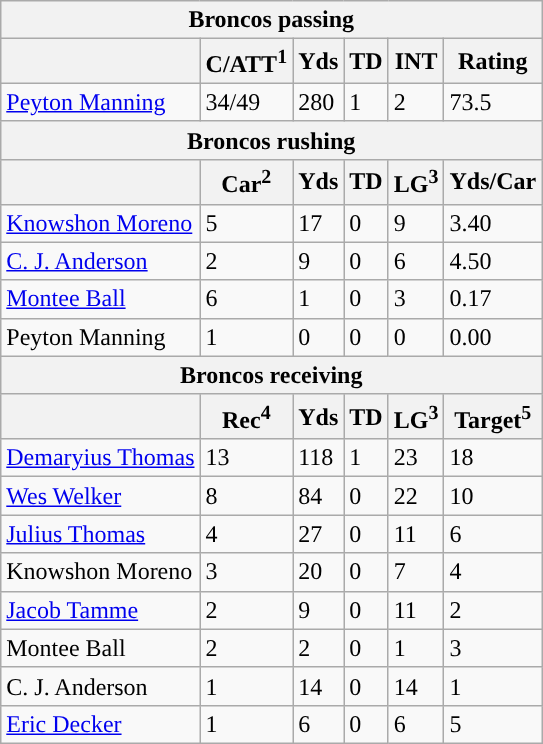<table class="wikitable">
<tr>
<th colspan="6">Broncos passing</th>
</tr>
<tr>
<th></th>
<th>C/ATT<sup>1</sup></th>
<th>Yds</th>
<th>TD</th>
<th>INT</th>
<th>Rating</th>
</tr>
<tr>
<td><a href='#'>Peyton Manning</a></td>
<td>34/49</td>
<td>280</td>
<td>1</td>
<td>2</td>
<td>73.5</td>
</tr>
<tr>
<th colspan="6">Broncos rushing</th>
</tr>
<tr>
<th></th>
<th>Car<sup>2</sup></th>
<th>Yds</th>
<th>TD</th>
<th>LG<sup>3</sup></th>
<th>Yds/Car</th>
</tr>
<tr>
<td><a href='#'>Knowshon Moreno</a></td>
<td>5</td>
<td>17</td>
<td>0</td>
<td>9</td>
<td>3.40</td>
</tr>
<tr>
<td><a href='#'>C. J. Anderson</a></td>
<td>2</td>
<td>9</td>
<td>0</td>
<td>6</td>
<td>4.50</td>
</tr>
<tr>
<td><a href='#'>Montee Ball</a></td>
<td>6</td>
<td>1</td>
<td>0</td>
<td>3</td>
<td>0.17</td>
</tr>
<tr>
<td>Peyton Manning</td>
<td>1</td>
<td>0</td>
<td>0</td>
<td>0</td>
<td>0.00</td>
</tr>
<tr>
<th colspan="6">Broncos receiving</th>
</tr>
<tr>
<th></th>
<th>Rec<sup>4</sup></th>
<th>Yds</th>
<th>TD</th>
<th>LG<sup>3</sup></th>
<th>Target<sup>5</sup></th>
</tr>
<tr>
<td><a href='#'>Demaryius Thomas</a></td>
<td>13</td>
<td>118</td>
<td>1</td>
<td>23</td>
<td>18</td>
</tr>
<tr>
<td><a href='#'>Wes Welker</a></td>
<td>8</td>
<td>84</td>
<td>0</td>
<td>22</td>
<td>10</td>
</tr>
<tr>
<td><a href='#'>Julius Thomas</a></td>
<td>4</td>
<td>27</td>
<td>0</td>
<td>11</td>
<td>6</td>
</tr>
<tr>
<td>Knowshon Moreno</td>
<td>3</td>
<td>20</td>
<td>0</td>
<td>7</td>
<td>4</td>
</tr>
<tr>
<td><a href='#'>Jacob Tamme</a></td>
<td>2</td>
<td>9</td>
<td>0</td>
<td>11</td>
<td>2</td>
</tr>
<tr>
<td>Montee Ball</td>
<td>2</td>
<td>2</td>
<td>0</td>
<td>1</td>
<td>3</td>
</tr>
<tr>
<td>C. J. Anderson</td>
<td>1</td>
<td>14</td>
<td>0</td>
<td>14</td>
<td>1</td>
</tr>
<tr>
<td><a href='#'>Eric Decker</a></td>
<td>1</td>
<td>6</td>
<td>0</td>
<td>6</td>
<td>5</td>
</tr>
</table>
